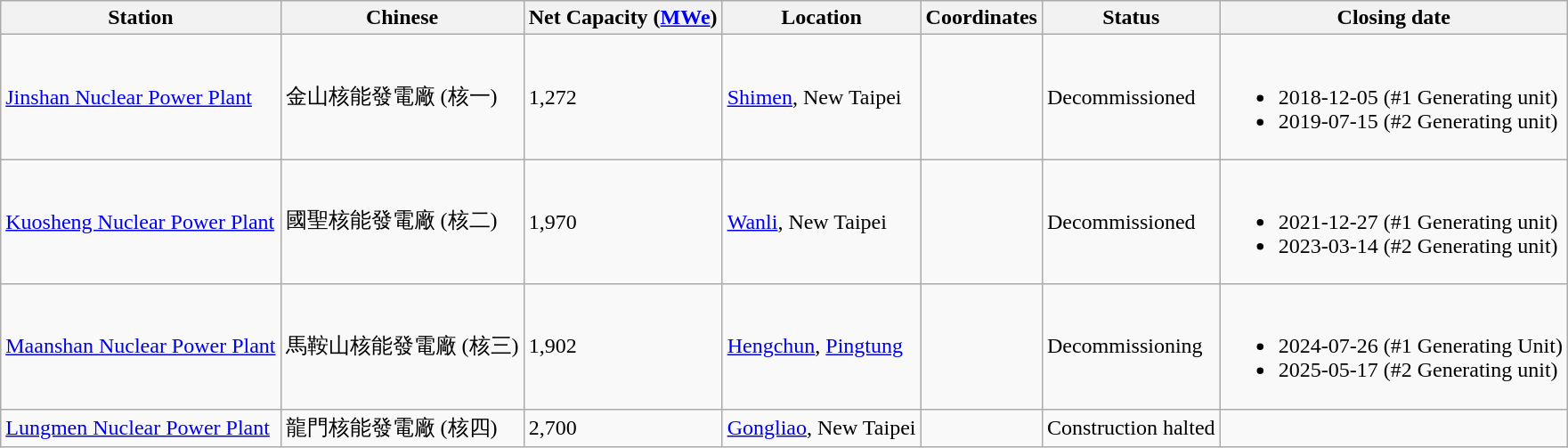<table class="wikitable sortable">
<tr>
<th>Station</th>
<th>Chinese</th>
<th>Net Capacity (<a href='#'>MWe</a>)</th>
<th>Location</th>
<th>Coordinates</th>
<th>Status</th>
<th>Closing date</th>
</tr>
<tr>
<td><a href='#'>Jinshan Nuclear Power Plant</a></td>
<td>金山核能發電廠 (核一)</td>
<td>1,272</td>
<td><a href='#'>Shimen</a>, New Taipei</td>
<td></td>
<td>Decommissioned</td>
<td><br><ul><li>2018-12-05 (#1 Generating unit)</li><li>2019-07-15 (#2 Generating unit) </li></ul></td>
</tr>
<tr>
<td><a href='#'>Kuosheng Nuclear Power Plant</a></td>
<td>國聖核能發電廠 (核二)</td>
<td>1,970</td>
<td><a href='#'>Wanli</a>, New Taipei</td>
<td></td>
<td>Decommissioned</td>
<td><br><ul><li>2021-12-27 (#1 Generating unit)</li><li>2023-03-14 (#2 Generating unit) </li></ul></td>
</tr>
<tr>
<td><a href='#'>Maanshan Nuclear Power Plant</a></td>
<td>馬鞍山核能發電廠 (核三)</td>
<td>1,902</td>
<td><a href='#'>Hengchun</a>, <a href='#'>Pingtung</a></td>
<td></td>
<td>Decommissioning</td>
<td><br><ul><li>2024-07-26 (#1 Generating Unit) </li><li>2025-05-17 (#2 Generating unit) </li></ul></td>
</tr>
<tr>
<td><a href='#'>Lungmen Nuclear Power Plant</a></td>
<td>龍門核能發電廠 (核四)</td>
<td>2,700</td>
<td><a href='#'>Gongliao</a>, New Taipei</td>
<td></td>
<td>Construction halted</td>
<td></td>
</tr>
</table>
